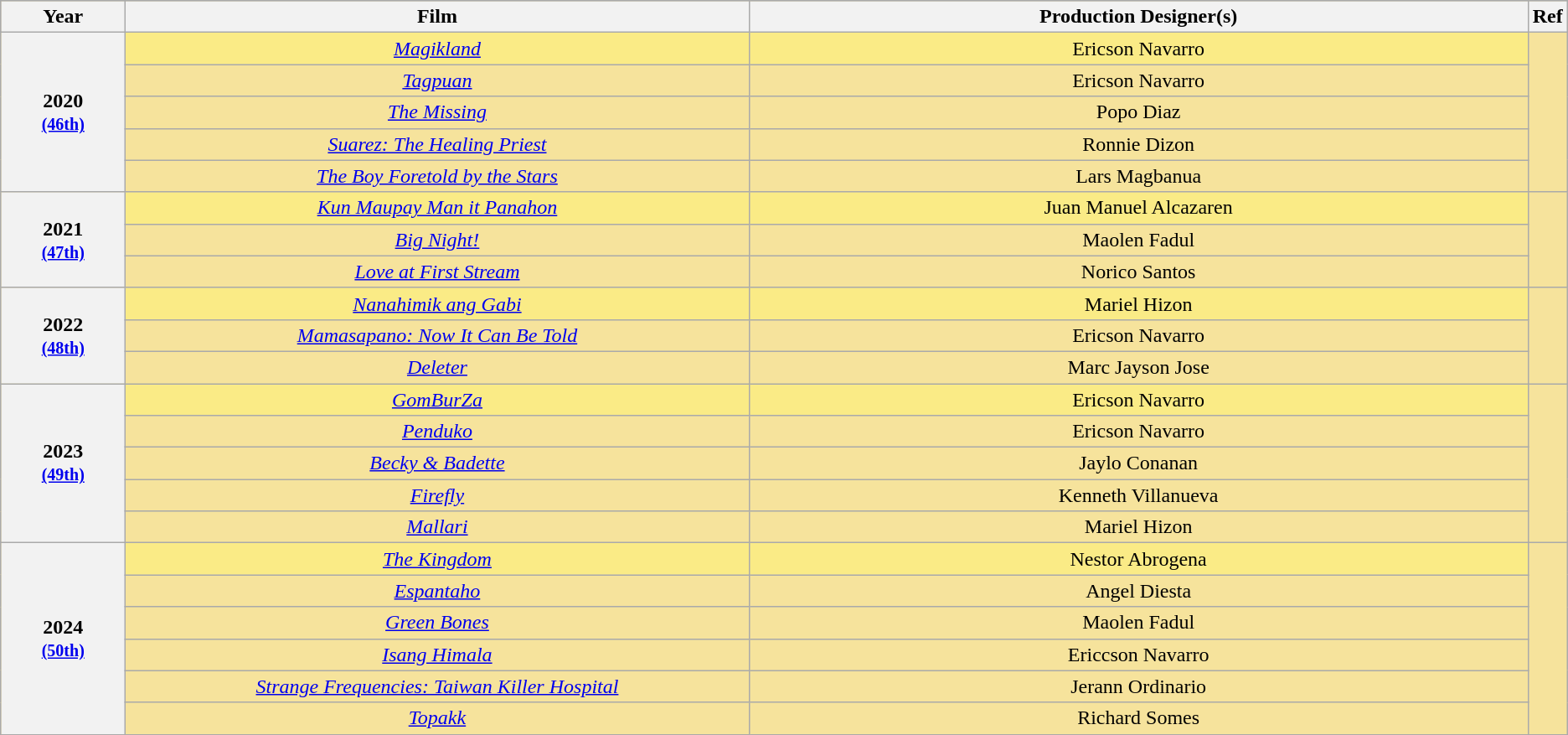<table class="wikitable" rowspan=2 style="text-align: center; background: #f6e39c">
<tr style="background:#bebebe;">
<th scope="col" style="width:8%;">Year</th>
<th scope="col" style="width:40%;">Film</th>
<th scope="col" style="width:50%;">Production Designer(s)</th>
<th scope="col" style="width:2%;">Ref</th>
</tr>
<tr>
<th scope="row" style="text-align:center" rowspan=5>2020 <br><small><a href='#'>(46th)</a> </small></th>
<td style="background:#FAEB86"><em><a href='#'>Magikland</a></em></td>
<td style="background:#FAEB86">Ericson Navarro</td>
<td rowspan=5></td>
</tr>
<tr>
<td><em><a href='#'>Tagpuan</a></em></td>
<td>Ericson Navarro</td>
</tr>
<tr>
<td><em><a href='#'>The Missing</a></em></td>
<td>Popo Diaz</td>
</tr>
<tr>
<td><em><a href='#'>Suarez: The Healing Priest</a></em></td>
<td>Ronnie Dizon</td>
</tr>
<tr>
<td><em><a href='#'>The Boy Foretold by the Stars</a></em></td>
<td>Lars Magbanua</td>
</tr>
<tr>
<th scope="row" style="text-align:center" rowspan=3>2021 <br><small><a href='#'>(47th)</a> </small></th>
<td style="background:#FAEB86"><em><a href='#'>Kun Maupay Man it Panahon</a></em></td>
<td style="background:#FAEB86">Juan Manuel Alcazaren</td>
<td rowspan=3></td>
</tr>
<tr>
<td><em><a href='#'>Big Night!</a></em></td>
<td>Maolen Fadul</td>
</tr>
<tr>
<td><em><a href='#'>Love at First Stream</a></em></td>
<td>Norico Santos</td>
</tr>
<tr>
<th scope="row" style="text-align:center" rowspan=3>2022 <br><small><a href='#'>(48th)</a> </small></th>
<td style="background:#FAEB86"><em><a href='#'>Nanahimik ang Gabi</a></em></td>
<td style="background:#FAEB86">Mariel Hizon</td>
<td rowspan=3></td>
</tr>
<tr>
<td><em><a href='#'>Mamasapano: Now It Can Be Told</a></em></td>
<td>Ericson Navarro</td>
</tr>
<tr>
<td><em><a href='#'>Deleter</a></em></td>
<td>Marc Jayson Jose</td>
</tr>
<tr>
<th scope="row" style="text-align:center" rowspan=5>2023 <br><small><a href='#'>(49th)</a> </small></th>
<td style="background:#FAEB86"><em><a href='#'>GomBurZa</a></em></td>
<td style="background:#FAEB86">Ericson Navarro</td>
<td rowspan=5></td>
</tr>
<tr>
<td><em><a href='#'>Penduko</a></em></td>
<td>Ericson Navarro</td>
</tr>
<tr>
<td><em><a href='#'>Becky & Badette</a></em></td>
<td>Jaylo Conanan</td>
</tr>
<tr>
<td><em><a href='#'>Firefly</a></em></td>
<td>Kenneth Villanueva</td>
</tr>
<tr>
<td><em><a href='#'>Mallari</a></em></td>
<td>Mariel Hizon</td>
</tr>
<tr>
<th scope="row" style="text-align:center" rowspan=6>2024 <br><small><a href='#'>(50th)</a> </small></th>
<td style="background:#FAEB86"><em><a href='#'>The Kingdom</a></em></td>
<td style="background:#FAEB86">Nestor Abrogena</td>
<td rowspan=6></td>
</tr>
<tr>
<td><em><a href='#'>Espantaho</a></em></td>
<td>Angel Diesta</td>
</tr>
<tr>
<td><em><a href='#'>Green Bones</a></em></td>
<td>Maolen Fadul</td>
</tr>
<tr>
<td><em><a href='#'>Isang Himala</a></em></td>
<td>Ericcson Navarro</td>
</tr>
<tr>
<td><em><a href='#'>Strange Frequencies: Taiwan Killer Hospital</a></em></td>
<td>Jerann Ordinario</td>
</tr>
<tr>
<td><em><a href='#'>Topakk</a></em></td>
<td>Richard Somes</td>
</tr>
</table>
